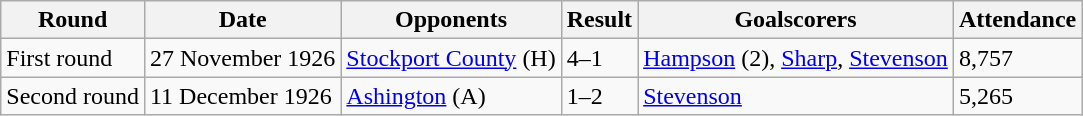<table class="wikitable">
<tr>
<th>Round</th>
<th>Date</th>
<th>Opponents</th>
<th>Result</th>
<th>Goalscorers</th>
<th>Attendance</th>
</tr>
<tr>
<td>First round</td>
<td>27 November 1926</td>
<td><a href='#'>Stockport County</a> (H)</td>
<td>4–1</td>
<td><a href='#'>Hampson</a> (2), <a href='#'>Sharp</a>, <a href='#'>Stevenson</a></td>
<td>8,757</td>
</tr>
<tr>
<td>Second round</td>
<td>11 December 1926</td>
<td><a href='#'>Ashington</a> (A)</td>
<td>1–2</td>
<td><a href='#'>Stevenson</a></td>
<td>5,265</td>
</tr>
</table>
